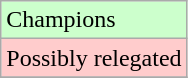<table class="wikitable">
<tr width=10px bgcolor="#ccffcc">
<td>Champions</td>
</tr>
<tr width=10px bgcolor="#ffcccc">
<td>Possibly relegated</td>
</tr>
<tr>
</tr>
</table>
